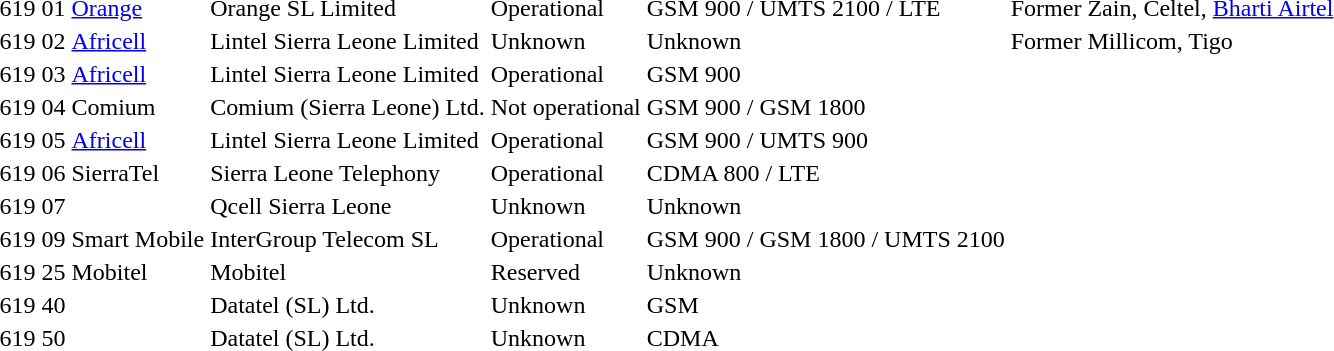<table>
<tr>
<td>619</td>
<td>01</td>
<td><a href='#'>Orange</a></td>
<td>Orange SL Limited</td>
<td>Operational</td>
<td>GSM 900 / UMTS 2100 / LTE</td>
<td>Former Zain, Celtel, <a href='#'>Bharti Airtel</a></td>
</tr>
<tr>
<td>619</td>
<td>02</td>
<td><a href='#'>Africell</a></td>
<td>Lintel Sierra Leone Limited</td>
<td>Unknown</td>
<td>Unknown</td>
<td>Former Millicom, Tigo </td>
</tr>
<tr>
<td>619</td>
<td>03</td>
<td><a href='#'>Africell</a></td>
<td>Lintel Sierra Leone Limited</td>
<td>Operational</td>
<td>GSM 900</td>
<td></td>
</tr>
<tr>
<td>619</td>
<td>04</td>
<td>Comium</td>
<td>Comium (Sierra Leone) Ltd.</td>
<td>Not operational</td>
<td>GSM 900 / GSM 1800</td>
<td></td>
</tr>
<tr>
<td>619</td>
<td>05</td>
<td><a href='#'>Africell</a></td>
<td>Lintel Sierra Leone Limited</td>
<td>Operational</td>
<td>GSM 900 / UMTS 900</td>
<td> </td>
</tr>
<tr>
<td>619</td>
<td>06</td>
<td>SierraTel</td>
<td>Sierra Leone Telephony</td>
<td>Operational</td>
<td>CDMA 800 / LTE</td>
<td></td>
</tr>
<tr>
<td>619</td>
<td>07</td>
<td></td>
<td>Qcell Sierra Leone</td>
<td>Unknown</td>
<td>Unknown</td>
<td></td>
</tr>
<tr>
<td>619</td>
<td>09</td>
<td>Smart Mobile</td>
<td>InterGroup Telecom SL</td>
<td>Operational</td>
<td>GSM 900 / GSM 1800 / UMTS 2100</td>
<td></td>
</tr>
<tr>
<td>619</td>
<td>25</td>
<td>Mobitel</td>
<td>Mobitel</td>
<td>Reserved</td>
<td>Unknown</td>
<td></td>
</tr>
<tr>
<td>619</td>
<td>40</td>
<td></td>
<td>Datatel (SL) Ltd.</td>
<td>Unknown</td>
<td>GSM</td>
<td></td>
</tr>
<tr>
<td>619</td>
<td>50</td>
<td></td>
<td>Datatel (SL) Ltd.</td>
<td>Unknown</td>
<td>CDMA</td>
<td></td>
</tr>
</table>
